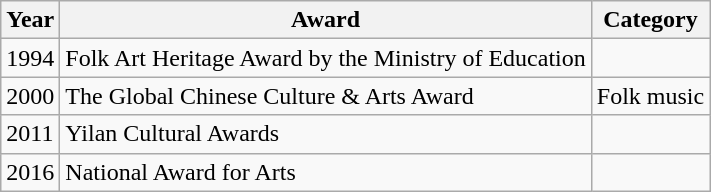<table class="wikitable">
<tr>
<th><strong>Year</strong></th>
<th><strong>Award</strong></th>
<th><strong>Category</strong></th>
</tr>
<tr>
<td>1994</td>
<td>Folk Art Heritage Award by the  Ministry of Education</td>
<td></td>
</tr>
<tr>
<td>2000</td>
<td>The  Global Chinese Culture & Arts Award</td>
<td>Folk music</td>
</tr>
<tr>
<td>2011</td>
<td>Yilan Cultural Awards</td>
<td></td>
</tr>
<tr>
<td>2016</td>
<td>National  Award for Arts</td>
<td></td>
</tr>
</table>
